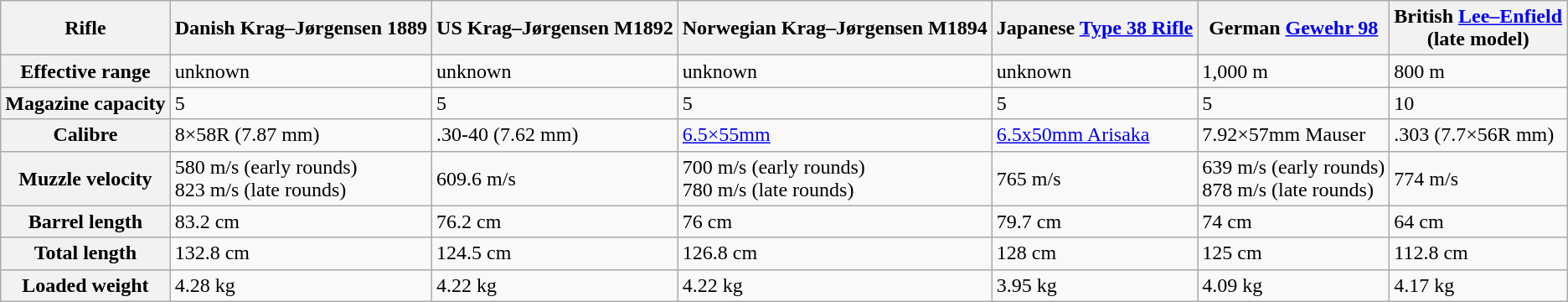<table class="wikitable">
<tr>
<th>Rifle</th>
<th>Danish Krag–Jørgensen 1889</th>
<th>US Krag–Jørgensen M1892</th>
<th>Norwegian Krag–Jørgensen M1894</th>
<th>Japanese <a href='#'>Type 38 Rifle</a></th>
<th>German <a href='#'>Gewehr 98</a></th>
<th>British <a href='#'>Lee–Enfield</a><br>(late model)</th>
</tr>
<tr>
<th>Effective range</th>
<td>unknown</td>
<td>unknown</td>
<td>unknown</td>
<td>unknown</td>
<td>1,000 m</td>
<td>800 m</td>
</tr>
<tr>
<th>Magazine capacity</th>
<td>5</td>
<td>5</td>
<td>5</td>
<td>5</td>
<td>5</td>
<td>10</td>
</tr>
<tr>
<th>Calibre</th>
<td>8×58R (7.87 mm)</td>
<td>.30-40 (7.62 mm)</td>
<td><a href='#'>6.5×55mm</a></td>
<td><a href='#'>6.5x50mm Arisaka</a></td>
<td>7.92×57mm Mauser</td>
<td>.303 (7.7×56R mm)</td>
</tr>
<tr>
<th>Muzzle velocity</th>
<td>580 m/s (early rounds) <br> 823 m/s (late rounds)</td>
<td>609.6 m/s</td>
<td>700 m/s (early rounds) <br> 780 m/s (late rounds)</td>
<td>765 m/s</td>
<td>639 m/s (early rounds) <br> 878 m/s (late rounds)</td>
<td>774 m/s</td>
</tr>
<tr>
<th>Barrel length</th>
<td>83.2 cm</td>
<td>76.2 cm</td>
<td>76 cm</td>
<td>79.7 cm</td>
<td>74 cm</td>
<td>64 cm</td>
</tr>
<tr>
<th>Total length</th>
<td>132.8 cm</td>
<td>124.5 cm</td>
<td>126.8 cm</td>
<td>128 cm</td>
<td>125 cm</td>
<td>112.8 cm</td>
</tr>
<tr>
<th>Loaded weight</th>
<td>4.28 kg</td>
<td>4.22 kg</td>
<td>4.22 kg</td>
<td>3.95 kg</td>
<td>4.09 kg</td>
<td>4.17 kg</td>
</tr>
</table>
